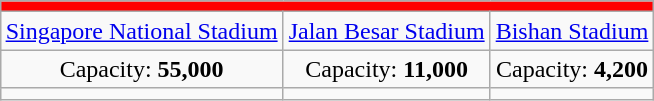<table class="wikitable" style="text-align:center;margin:1em auto;">
<tr>
<th colspan=3 style="background:red;"> <a href='#'></a></th>
</tr>
<tr>
<td><a href='#'>Singapore National Stadium</a></td>
<td><a href='#'>Jalan Besar Stadium</a></td>
<td><a href='#'>Bishan Stadium</a></td>
</tr>
<tr>
<td>Capacity: <strong>55,000</strong></td>
<td>Capacity: <strong>11,000</strong></td>
<td>Capacity: <strong>4,200</strong></td>
</tr>
<tr>
<td></td>
<td></td>
<td></td>
</tr>
</table>
